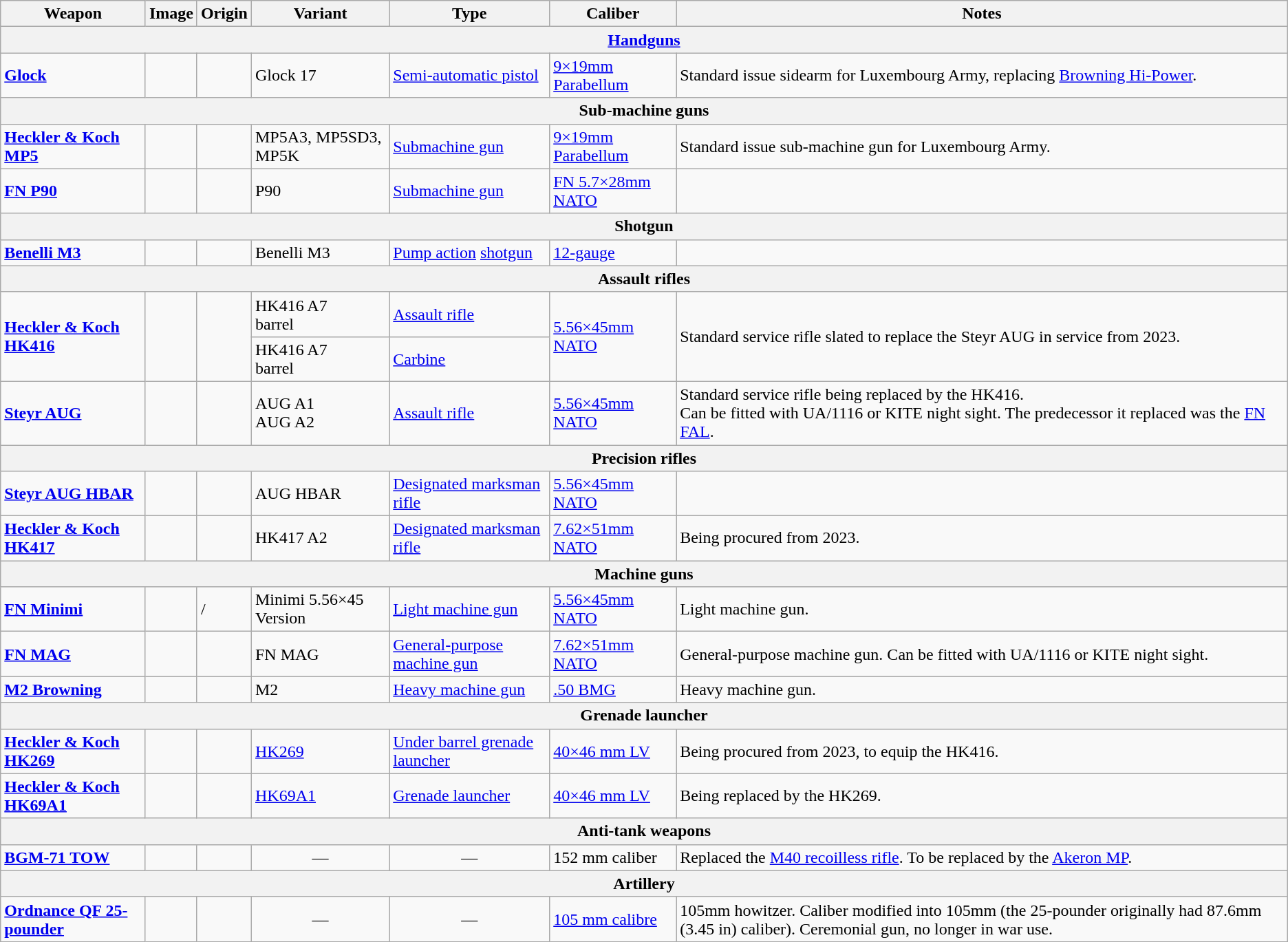<table class="wikitable">
<tr>
<th>Weapon</th>
<th>Image</th>
<th>Origin</th>
<th>Variant</th>
<th>Type</th>
<th>Caliber</th>
<th>Notes</th>
</tr>
<tr>
<th colspan="7"><a href='#'>Handguns</a></th>
</tr>
<tr>
<td><strong><a href='#'>Glock</a></strong></td>
<td></td>
<td></td>
<td>Glock 17</td>
<td><a href='#'>Semi-automatic pistol</a></td>
<td><a href='#'>9×19mm Parabellum</a></td>
<td>Standard issue sidearm for Luxembourg Army, replacing <a href='#'>Browning Hi-Power</a>.</td>
</tr>
<tr>
<th colspan="7">Sub-machine guns</th>
</tr>
<tr>
<td><strong><a href='#'>Heckler & Koch MP5</a></strong></td>
<td></td>
<td></td>
<td>MP5A3, MP5SD3, MP5K</td>
<td><a href='#'>Submachine gun</a></td>
<td><a href='#'>9×19mm Parabellum</a></td>
<td>Standard issue sub-machine gun for Luxembourg Army.</td>
</tr>
<tr>
<td><strong><a href='#'>FN P90</a></strong></td>
<td></td>
<td></td>
<td>P90</td>
<td><a href='#'>Submachine gun</a></td>
<td><a href='#'>FN 5.7×28mm NATO</a></td>
<td></td>
</tr>
<tr>
<th colspan="7">Shotgun</th>
</tr>
<tr>
<td><strong><a href='#'>Benelli M3</a></strong></td>
<td></td>
<td></td>
<td>Benelli M3</td>
<td><a href='#'>Pump action</a> <a href='#'>shotgun</a></td>
<td><a href='#'>12-gauge</a></td>
<td></td>
</tr>
<tr>
<th colspan="7">Assault rifles</th>
</tr>
<tr>
<td rowspan="2"><strong><a href='#'>Heckler & Koch HK416</a></strong></td>
<td rowspan="2"></td>
<td rowspan="2"></td>
<td>HK416 A7<br> barrel</td>
<td><a href='#'>Assault rifle</a></td>
<td rowspan="2"><a href='#'>5.56×45mm NATO</a></td>
<td rowspan="2">Standard service rifle slated to replace the Steyr AUG in service from 2023.</td>
</tr>
<tr>
<td>HK416 A7<br> barrel</td>
<td><a href='#'>Carbine</a></td>
</tr>
<tr>
<td><strong><a href='#'>Steyr AUG</a></strong></td>
<td></td>
<td></td>
<td>AUG A1<br>AUG A2</td>
<td><a href='#'>Assault rifle</a></td>
<td><a href='#'>5.56×45mm NATO</a></td>
<td>Standard service rifle being replaced by the HK416.<br>Can be fitted with UA/1116 or KITE night sight. 
The predecessor it replaced was the <a href='#'>FN FAL</a>.</td>
</tr>
<tr>
<th colspan="7">Precision rifles</th>
</tr>
<tr>
<td><a href='#'><strong>Steyr AUG HBAR</strong></a></td>
<td></td>
<td></td>
<td>AUG HBAR</td>
<td><a href='#'>Designated marksman rifle</a></td>
<td><a href='#'>5.56×45mm NATO</a></td>
<td></td>
</tr>
<tr>
<td><strong><a href='#'>Heckler & Koch HK417</a></strong></td>
<td></td>
<td></td>
<td>HK417 A2</td>
<td><a href='#'>Designated marksman rifle</a></td>
<td><a href='#'>7.62×51mm NATO</a></td>
<td>Being procured from 2023.</td>
</tr>
<tr>
<th colspan="7">Machine guns</th>
</tr>
<tr>
<td><strong><a href='#'>FN Minimi</a></strong></td>
<td></td>
<td> /<br></td>
<td>Minimi 5.56×45 Version</td>
<td><a href='#'>Light machine gun</a></td>
<td><a href='#'>5.56×45mm NATO</a></td>
<td>Light machine gun.</td>
</tr>
<tr>
<td><strong><a href='#'>FN MAG</a></strong></td>
<td></td>
<td></td>
<td>FN MAG</td>
<td><a href='#'>General-purpose machine gun</a></td>
<td><a href='#'>7.62×51mm NATO</a></td>
<td>General-purpose machine gun. Can be fitted with UA/1116 or KITE night sight.</td>
</tr>
<tr>
<td><strong><a href='#'>M2 Browning</a></strong></td>
<td></td>
<td></td>
<td>M2</td>
<td><a href='#'>Heavy machine gun</a></td>
<td><a href='#'>.50 BMG</a></td>
<td>Heavy machine gun.</td>
</tr>
<tr>
<th colspan="7">Grenade launcher</th>
</tr>
<tr>
<td><a href='#'><strong>Heckler & Koch HK269</strong></a></td>
<td></td>
<td></td>
<td><a href='#'>HK269</a></td>
<td><a href='#'>Under barrel grenade launcher</a></td>
<td><a href='#'>40×46 mm LV</a></td>
<td>Being procured from 2023, to equip the HK416.</td>
</tr>
<tr>
<td><strong><a href='#'>Heckler & Koch HK69A1</a></strong></td>
<td></td>
<td></td>
<td><a href='#'>HK69A1</a></td>
<td><a href='#'>Grenade launcher</a></td>
<td><a href='#'>40×46 mm LV</a></td>
<td>Being replaced by the HK269.</td>
</tr>
<tr>
<th colspan="7">Anti-tank weapons</th>
</tr>
<tr>
<td><strong><a href='#'>BGM-71 TOW</a></strong></td>
<td></td>
<td></td>
<td style="text-align:center;">—</td>
<td style="text-align:center;">—</td>
<td>152 mm caliber</td>
<td>Replaced the <a href='#'>M40 recoilless rifle</a>. To be replaced by the <a href='#'>Akeron MP</a>.</td>
</tr>
<tr>
<th colspan="7">Artillery</th>
</tr>
<tr>
<td><strong><a href='#'>Ordnance QF 25-pounder</a></strong></td>
<td></td>
<td></td>
<td style="text-align:center;">—</td>
<td style="text-align:center;">—</td>
<td><a href='#'>105 mm calibre</a></td>
<td>105mm howitzer. Caliber modified into 105mm (the 25-pounder originally had 87.6mm (3.45 in) caliber). Ceremonial gun, no longer in war use.</td>
</tr>
</table>
